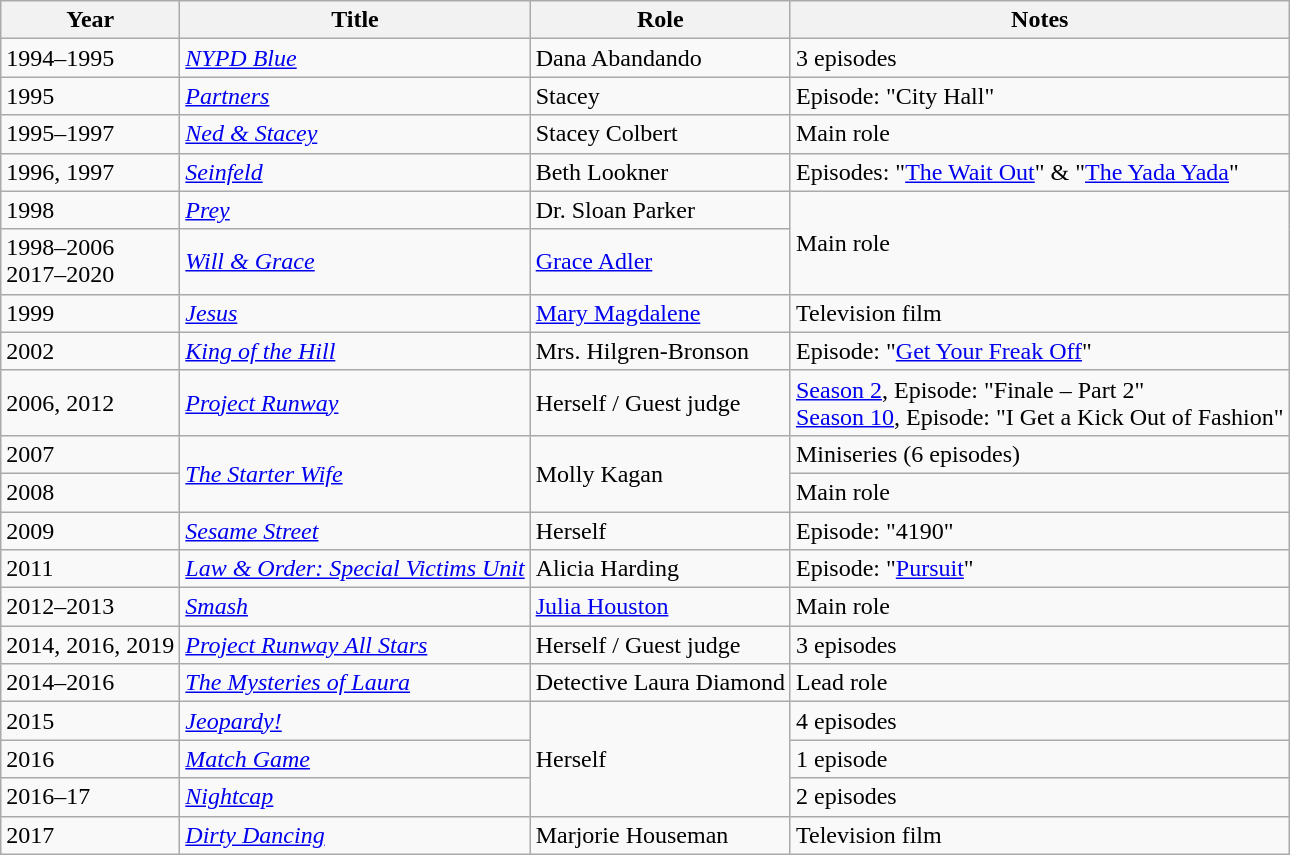<table class="wikitable sortable">
<tr>
<th>Year</th>
<th>Title</th>
<th>Role</th>
<th class=unsortable>Notes</th>
</tr>
<tr>
<td>1994–1995</td>
<td><em><a href='#'>NYPD Blue</a></em></td>
<td>Dana Abandando</td>
<td>3 episodes</td>
</tr>
<tr>
<td>1995</td>
<td><em><a href='#'>Partners</a></em></td>
<td>Stacey</td>
<td>Episode: "City Hall"</td>
</tr>
<tr>
<td>1995–1997</td>
<td><em><a href='#'>Ned & Stacey</a></em></td>
<td>Stacey Colbert</td>
<td>Main role</td>
</tr>
<tr>
<td>1996, 1997</td>
<td><em><a href='#'>Seinfeld</a></em></td>
<td>Beth Lookner</td>
<td>Episodes: "<a href='#'>The Wait Out</a>" & "<a href='#'>The Yada Yada</a>"</td>
</tr>
<tr>
<td>1998</td>
<td><em><a href='#'>Prey</a></em></td>
<td>Dr. Sloan Parker</td>
<td rowspan="2">Main role</td>
</tr>
<tr>
<td>1998–2006<br>2017–2020</td>
<td><em><a href='#'>Will & Grace</a></em></td>
<td><a href='#'>Grace Adler</a></td>
</tr>
<tr>
<td>1999</td>
<td><em><a href='#'>Jesus</a></em></td>
<td><a href='#'>Mary Magdalene</a></td>
<td>Television film</td>
</tr>
<tr>
<td>2002</td>
<td><em><a href='#'>King of the Hill</a></em></td>
<td>Mrs. Hilgren-Bronson</td>
<td>Episode: "<a href='#'>Get Your Freak Off</a>"</td>
</tr>
<tr>
<td>2006, 2012</td>
<td><em><a href='#'>Project Runway</a></em></td>
<td>Herself / Guest judge</td>
<td><a href='#'>Season 2</a>, Episode: "Finale – Part 2"<br><a href='#'>Season 10</a>, Episode: "I Get a Kick Out of Fashion"</td>
</tr>
<tr>
<td>2007</td>
<td rowspan="2"><em><a href='#'>The Starter Wife</a></em></td>
<td rowspan="2">Molly Kagan</td>
<td>Miniseries (6 episodes)</td>
</tr>
<tr>
<td>2008</td>
<td>Main role</td>
</tr>
<tr>
<td>2009</td>
<td><em><a href='#'>Sesame Street</a></em></td>
<td>Herself</td>
<td>Episode: "4190"</td>
</tr>
<tr>
<td>2011</td>
<td><em><a href='#'>Law & Order: Special Victims Unit</a></em></td>
<td>Alicia Harding</td>
<td>Episode: "<a href='#'>Pursuit</a>"</td>
</tr>
<tr>
<td>2012–2013</td>
<td><em><a href='#'>Smash</a></em></td>
<td><a href='#'>Julia Houston</a></td>
<td>Main role</td>
</tr>
<tr>
<td>2014, 2016, 2019</td>
<td><em><a href='#'>Project Runway All Stars</a></em></td>
<td>Herself / Guest judge</td>
<td>3 episodes</td>
</tr>
<tr>
<td>2014–2016</td>
<td><em><a href='#'>The Mysteries of Laura</a></em></td>
<td>Detective Laura Diamond</td>
<td>Lead role</td>
</tr>
<tr>
<td>2015</td>
<td><em><a href='#'>Jeopardy!</a></em></td>
<td rowspan="3">Herself</td>
<td>4 episodes</td>
</tr>
<tr>
<td>2016</td>
<td><em><a href='#'>Match Game</a></em></td>
<td>1 episode</td>
</tr>
<tr>
<td>2016–17</td>
<td><em><a href='#'>Nightcap</a></em></td>
<td>2 episodes</td>
</tr>
<tr>
<td>2017</td>
<td><em><a href='#'>Dirty Dancing</a></em></td>
<td>Marjorie Houseman</td>
<td>Television film</td>
</tr>
</table>
